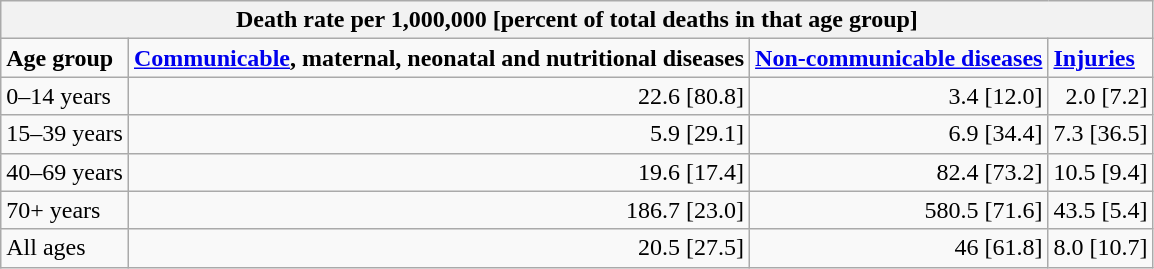<table class="wikitable">
<tr>
<th colspan="4">Death rate per 1,000,000 [percent of total deaths in that age group]</th>
</tr>
<tr>
<td><strong>Age group</strong></td>
<td><strong><a href='#'>Communicable</a>, maternal, neonatal and nutritional diseases</strong></td>
<td><strong><a href='#'>Non-communicable diseases</a></strong></td>
<td><strong><a href='#'>Injuries</a></strong></td>
</tr>
<tr>
<td style="text-align:left;">0–14 years</td>
<td style="text-align:right;">22.6 [80.8]</td>
<td style="text-align:right;">3.4 [12.0]</td>
<td style="text-align:right;">2.0 [7.2]</td>
</tr>
<tr>
<td style="text-align:left;">15–39 years</td>
<td style="text-align:right;">5.9 [29.1]</td>
<td style="text-align:right;">6.9 [34.4]</td>
<td style="text-align:right;">7.3 [36.5]</td>
</tr>
<tr>
<td style="text-align:left;">40–69 years</td>
<td style="text-align:right;">19.6 [17.4]</td>
<td style="text-align:right;">82.4 [73.2]</td>
<td style="text-align:right;">10.5 [9.4]</td>
</tr>
<tr>
<td style="text-align:left;">70+ years</td>
<td style="text-align:right;">186.7 [23.0]</td>
<td style="text-align:right;">580.5 [71.6]</td>
<td style="text-align:right;">43.5 [5.4]</td>
</tr>
<tr>
<td style="text-align:left;">All ages</td>
<td style="text-align:right;">20.5 [27.5]</td>
<td style="text-align:right;">46 [61.8]</td>
<td style="text-align:right;">8.0 [10.7]</td>
</tr>
</table>
